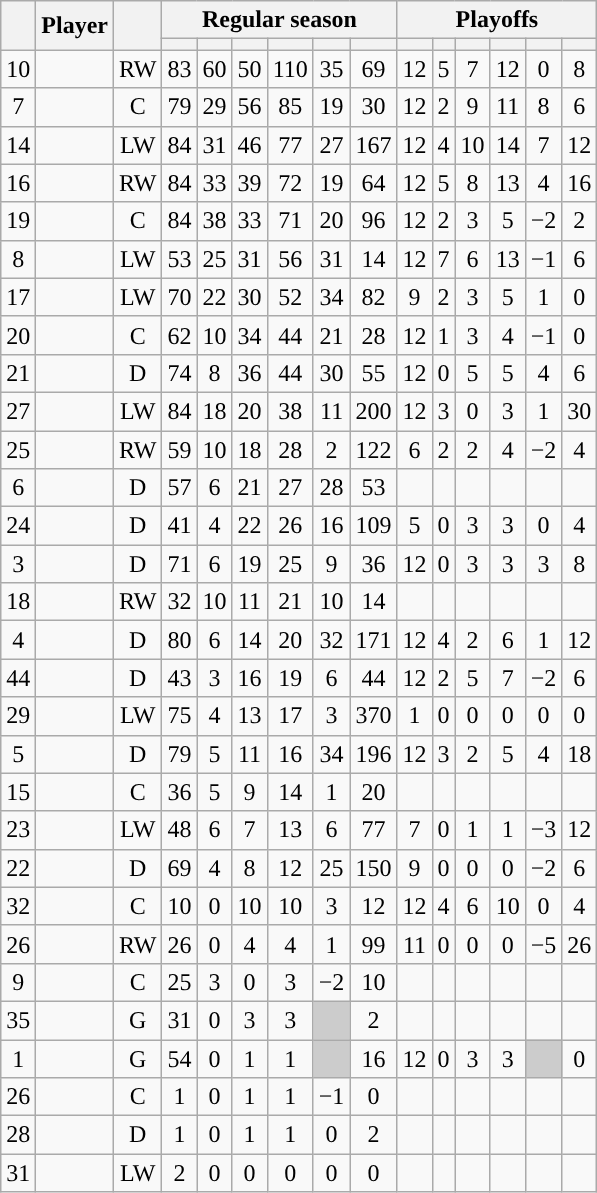<table class="wikitable sortable plainrowheaders" style="text-align:center;">
<tr>
<th scope="col" data-sort-type="number" rowspan="2"></th>
<th scope="col" rowspan="2">Player</th>
<th scope="col" rowspan="2"></th>
<th scope=colgroup colspan=6>Regular season</th>
<th scope=colgroup colspan=6>Playoffs</th>
</tr>
<tr>
<th scope="col" data-sort-type="number"></th>
<th scope="col" data-sort-type="number"></th>
<th scope="col" data-sort-type="number"></th>
<th scope="col" data-sort-type="number"></th>
<th scope="col" data-sort-type="number"></th>
<th scope="col" data-sort-type="number"></th>
<th scope="col" data-sort-type="number"></th>
<th scope="col" data-sort-type="number"></th>
<th scope="col" data-sort-type="number"></th>
<th scope="col" data-sort-type="number"></th>
<th scope="col" data-sort-type="number"></th>
<th scope="col" data-sort-type="number"></th>
</tr>
<tr>
<td scope="row">10</td>
<td align="left"></td>
<td>RW</td>
<td>83</td>
<td>60</td>
<td>50</td>
<td>110</td>
<td>35</td>
<td>69</td>
<td>12</td>
<td>5</td>
<td>7</td>
<td>12</td>
<td>0</td>
<td>8</td>
</tr>
<tr>
<td scope="row">7</td>
<td align="left"></td>
<td>C</td>
<td>79</td>
<td>29</td>
<td>56</td>
<td>85</td>
<td>19</td>
<td>30</td>
<td>12</td>
<td>2</td>
<td>9</td>
<td>11</td>
<td>8</td>
<td>6</td>
</tr>
<tr>
<td scope="row">14</td>
<td align="left"></td>
<td>LW</td>
<td>84</td>
<td>31</td>
<td>46</td>
<td>77</td>
<td>27</td>
<td>167</td>
<td>12</td>
<td>4</td>
<td>10</td>
<td>14</td>
<td>7</td>
<td>12</td>
</tr>
<tr>
<td scope="row">16</td>
<td align="left"></td>
<td>RW</td>
<td>84</td>
<td>33</td>
<td>39</td>
<td>72</td>
<td>19</td>
<td>64</td>
<td>12</td>
<td>5</td>
<td>8</td>
<td>13</td>
<td>4</td>
<td>16</td>
</tr>
<tr>
<td scope="row">19</td>
<td align="left"></td>
<td>C</td>
<td>84</td>
<td>38</td>
<td>33</td>
<td>71</td>
<td>20</td>
<td>96</td>
<td>12</td>
<td>2</td>
<td>3</td>
<td>5</td>
<td>−2</td>
<td>2</td>
</tr>
<tr>
<td scope="row">8</td>
<td align="left"></td>
<td>LW</td>
<td>53</td>
<td>25</td>
<td>31</td>
<td>56</td>
<td>31</td>
<td>14</td>
<td>12</td>
<td>7</td>
<td>6</td>
<td>13</td>
<td>−1</td>
<td>6</td>
</tr>
<tr>
<td scope="row">17</td>
<td align="left"></td>
<td>LW</td>
<td>70</td>
<td>22</td>
<td>30</td>
<td>52</td>
<td>34</td>
<td>82</td>
<td>9</td>
<td>2</td>
<td>3</td>
<td>5</td>
<td>1</td>
<td>0</td>
</tr>
<tr>
<td scope="row">20</td>
<td align="left"></td>
<td>C</td>
<td>62</td>
<td>10</td>
<td>34</td>
<td>44</td>
<td>21</td>
<td>28</td>
<td>12</td>
<td>1</td>
<td>3</td>
<td>4</td>
<td>−1</td>
<td>0</td>
</tr>
<tr>
<td scope="row">21</td>
<td align="left"></td>
<td>D</td>
<td>74</td>
<td>8</td>
<td>36</td>
<td>44</td>
<td>30</td>
<td>55</td>
<td>12</td>
<td>0</td>
<td>5</td>
<td>5</td>
<td>4</td>
<td>6</td>
</tr>
<tr>
<td scope="row">27</td>
<td align="left"></td>
<td>LW</td>
<td>84</td>
<td>18</td>
<td>20</td>
<td>38</td>
<td>11</td>
<td>200</td>
<td>12</td>
<td>3</td>
<td>0</td>
<td>3</td>
<td>1</td>
<td>30</td>
</tr>
<tr>
<td scope="row">25</td>
<td align="left"></td>
<td>RW</td>
<td>59</td>
<td>10</td>
<td>18</td>
<td>28</td>
<td>2</td>
<td>122</td>
<td>6</td>
<td>2</td>
<td>2</td>
<td>4</td>
<td>−2</td>
<td>4</td>
</tr>
<tr>
<td scope="row">6</td>
<td align="left"></td>
<td>D</td>
<td>57</td>
<td>6</td>
<td>21</td>
<td>27</td>
<td>28</td>
<td>53</td>
<td></td>
<td></td>
<td></td>
<td></td>
<td></td>
<td></td>
</tr>
<tr>
<td scope="row">24</td>
<td align="left"></td>
<td>D</td>
<td>41</td>
<td>4</td>
<td>22</td>
<td>26</td>
<td>16</td>
<td>109</td>
<td>5</td>
<td>0</td>
<td>3</td>
<td>3</td>
<td>0</td>
<td>4</td>
</tr>
<tr>
<td scope="row">3</td>
<td align="left"></td>
<td>D</td>
<td>71</td>
<td>6</td>
<td>19</td>
<td>25</td>
<td>9</td>
<td>36</td>
<td>12</td>
<td>0</td>
<td>3</td>
<td>3</td>
<td>3</td>
<td>8</td>
</tr>
<tr>
<td scope="row">18</td>
<td align="left"></td>
<td>RW</td>
<td>32</td>
<td>10</td>
<td>11</td>
<td>21</td>
<td>10</td>
<td>14</td>
<td></td>
<td></td>
<td></td>
<td></td>
<td></td>
<td></td>
</tr>
<tr>
<td scope="row">4</td>
<td align="left"></td>
<td>D</td>
<td>80</td>
<td>6</td>
<td>14</td>
<td>20</td>
<td>32</td>
<td>171</td>
<td>12</td>
<td>4</td>
<td>2</td>
<td>6</td>
<td>1</td>
<td>12</td>
</tr>
<tr>
<td scope="row">44</td>
<td align="left"></td>
<td>D</td>
<td>43</td>
<td>3</td>
<td>16</td>
<td>19</td>
<td>6</td>
<td>44</td>
<td>12</td>
<td>2</td>
<td>5</td>
<td>7</td>
<td>−2</td>
<td>6</td>
</tr>
<tr>
<td scope="row">29</td>
<td align="left"></td>
<td>LW</td>
<td>75</td>
<td>4</td>
<td>13</td>
<td>17</td>
<td>3</td>
<td>370</td>
<td>1</td>
<td>0</td>
<td>0</td>
<td>0</td>
<td>0</td>
<td>0</td>
</tr>
<tr>
<td scope="row">5</td>
<td align="left"></td>
<td>D</td>
<td>79</td>
<td>5</td>
<td>11</td>
<td>16</td>
<td>34</td>
<td>196</td>
<td>12</td>
<td>3</td>
<td>2</td>
<td>5</td>
<td>4</td>
<td>18</td>
</tr>
<tr>
<td scope="row">15</td>
<td align="left"></td>
<td>C</td>
<td>36</td>
<td>5</td>
<td>9</td>
<td>14</td>
<td>1</td>
<td>20</td>
<td></td>
<td></td>
<td></td>
<td></td>
<td></td>
<td></td>
</tr>
<tr>
<td scope="row">23</td>
<td align="left"></td>
<td>LW</td>
<td>48</td>
<td>6</td>
<td>7</td>
<td>13</td>
<td>6</td>
<td>77</td>
<td>7</td>
<td>0</td>
<td>1</td>
<td>1</td>
<td>−3</td>
<td>12</td>
</tr>
<tr>
<td scope="row">22</td>
<td align="left"></td>
<td>D</td>
<td>69</td>
<td>4</td>
<td>8</td>
<td>12</td>
<td>25</td>
<td>150</td>
<td>9</td>
<td>0</td>
<td>0</td>
<td>0</td>
<td>−2</td>
<td>6</td>
</tr>
<tr>
<td scope="row">32</td>
<td align="left"></td>
<td>C</td>
<td>10</td>
<td>0</td>
<td>10</td>
<td>10</td>
<td>3</td>
<td>12</td>
<td>12</td>
<td>4</td>
<td>6</td>
<td>10</td>
<td>0</td>
<td>4</td>
</tr>
<tr>
<td scope="row">26</td>
<td align="left"></td>
<td>RW</td>
<td>26</td>
<td>0</td>
<td>4</td>
<td>4</td>
<td>1</td>
<td>99</td>
<td>11</td>
<td>0</td>
<td>0</td>
<td>0</td>
<td>−5</td>
<td>26</td>
</tr>
<tr>
<td scope="row">9</td>
<td align="left"></td>
<td>C</td>
<td>25</td>
<td>3</td>
<td>0</td>
<td>3</td>
<td>−2</td>
<td>10</td>
<td></td>
<td></td>
<td></td>
<td></td>
<td></td>
<td></td>
</tr>
<tr>
<td scope="row">35</td>
<td align="left"></td>
<td>G</td>
<td>31</td>
<td>0</td>
<td>3</td>
<td>3</td>
<td style="background:#ccc"></td>
<td>2</td>
<td></td>
<td></td>
<td></td>
<td></td>
<td></td>
<td></td>
</tr>
<tr>
<td scope="row">1</td>
<td align="left"></td>
<td>G</td>
<td>54</td>
<td>0</td>
<td>1</td>
<td>1</td>
<td style="background:#ccc"></td>
<td>16</td>
<td>12</td>
<td>0</td>
<td>3</td>
<td>3</td>
<td style="background:#ccc"></td>
<td>0</td>
</tr>
<tr>
<td scope="row">26</td>
<td align="left"></td>
<td>C</td>
<td>1</td>
<td>0</td>
<td>1</td>
<td>1</td>
<td>−1</td>
<td>0</td>
<td></td>
<td></td>
<td></td>
<td></td>
<td></td>
<td></td>
</tr>
<tr>
<td scope="row">28</td>
<td align="left"></td>
<td>D</td>
<td>1</td>
<td>0</td>
<td>1</td>
<td>1</td>
<td>0</td>
<td>2</td>
<td></td>
<td></td>
<td></td>
<td></td>
<td></td>
<td></td>
</tr>
<tr>
<td scope="row">31</td>
<td align="left"></td>
<td>LW</td>
<td>2</td>
<td>0</td>
<td>0</td>
<td>0</td>
<td>0</td>
<td>0</td>
<td></td>
<td></td>
<td></td>
<td></td>
<td></td>
<td></td>
</tr>
</table>
